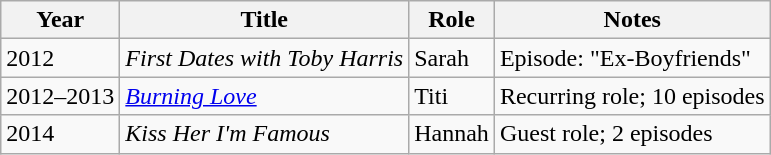<table class="wikitable sortable">
<tr>
<th>Year</th>
<th>Title</th>
<th>Role</th>
<th>Notes</th>
</tr>
<tr>
<td>2012</td>
<td><em>First Dates with Toby Harris</em></td>
<td>Sarah</td>
<td>Episode: "Ex-Boyfriends"</td>
</tr>
<tr>
<td>2012–2013</td>
<td><em><a href='#'>Burning Love</a></em></td>
<td>Titi</td>
<td>Recurring role; 10 episodes</td>
</tr>
<tr>
<td>2014</td>
<td><em>Kiss Her I'm Famous</em></td>
<td>Hannah</td>
<td>Guest role; 2 episodes</td>
</tr>
</table>
